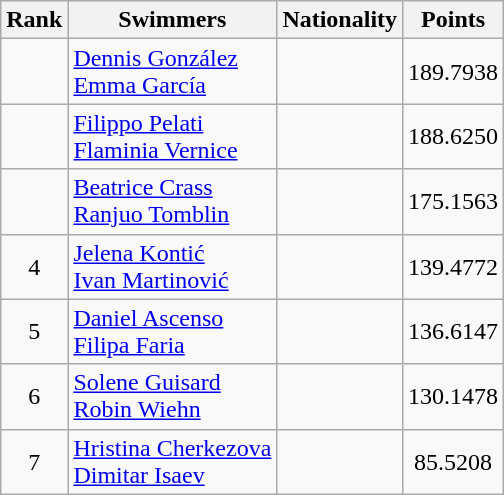<table class="wikitable sortable" style="text-align:center">
<tr>
<th>Rank</th>
<th>Swimmers</th>
<th>Nationality</th>
<th>Points</th>
</tr>
<tr>
<td></td>
<td align=left><a href='#'>Dennis González</a><br><a href='#'>Emma García</a></td>
<td align=left></td>
<td>189.7938</td>
</tr>
<tr>
<td></td>
<td align=left><a href='#'>Filippo Pelati</a> <br><a href='#'>Flaminia Vernice</a></td>
<td align=left></td>
<td>188.6250</td>
</tr>
<tr>
<td></td>
<td align=left><a href='#'>Beatrice Crass</a><br><a href='#'>Ranjuo Tomblin</a></td>
<td align=left></td>
<td>175.1563</td>
</tr>
<tr>
<td>4</td>
<td align=left><a href='#'>Jelena Kontić</a><br><a href='#'>Ivan Martinović</a></td>
<td align=left></td>
<td>139.4772</td>
</tr>
<tr>
<td>5</td>
<td align=left><a href='#'>Daniel Ascenso</a><br><a href='#'>Filipa Faria</a></td>
<td align=left></td>
<td>136.6147</td>
</tr>
<tr>
<td>6</td>
<td align=left><a href='#'>Solene Guisard</a><br><a href='#'>Robin Wiehn</a></td>
<td align=left></td>
<td>130.1478</td>
</tr>
<tr>
<td>7</td>
<td align=left><a href='#'>Hristina Cherkezova</a><br><a href='#'>Dimitar Isaev</a></td>
<td align=left></td>
<td>85.5208</td>
</tr>
</table>
